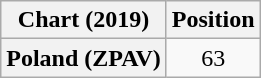<table class="wikitable plainrowheaders" style="text-align:center">
<tr>
<th scope="col">Chart (2019)</th>
<th scope="col">Position</th>
</tr>
<tr>
<th scope="row">Poland (ZPAV)</th>
<td>63</td>
</tr>
</table>
